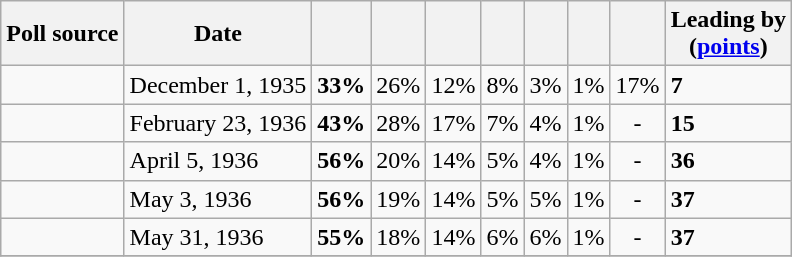<table class="wikitable sortable">
<tr>
<th>Poll source</th>
<th>Date</th>
<th></th>
<th></th>
<th></th>
<th></th>
<th></th>
<th></th>
<th></th>
<th>Leading by<br>(<a href='#'>points</a>)</th>
</tr>
<tr>
<td></td>
<td>December 1, 1935</td>
<td align="center" ><strong>33%</strong></td>
<td align="center">26%</td>
<td align="center">12%</td>
<td align="center">8%</td>
<td align="center">3%</td>
<td align="center">1%</td>
<td align="center">17%</td>
<td><strong>7</strong></td>
</tr>
<tr>
<td></td>
<td>February 23, 1936</td>
<td align="center" ><strong>43%</strong></td>
<td align="center">28%</td>
<td align="center">17%</td>
<td align="center">7%</td>
<td align="center">4%</td>
<td align="center">1%</td>
<td align="center">-</td>
<td><strong>15</strong></td>
</tr>
<tr>
<td></td>
<td>April 5, 1936</td>
<td align="center" ><strong>56%</strong></td>
<td align="center">20%</td>
<td align="center">14%</td>
<td align="center">5%</td>
<td align="center">4%</td>
<td align="center">1%</td>
<td align="center">-</td>
<td><strong>36</strong></td>
</tr>
<tr>
<td></td>
<td>May 3, 1936</td>
<td align="center" ><strong>56%</strong></td>
<td align="center">19%</td>
<td align="center">14%</td>
<td align="center">5%</td>
<td align="center">5%</td>
<td align="center">1%</td>
<td align="center">-</td>
<td><strong>37</strong></td>
</tr>
<tr>
<td></td>
<td>May 31, 1936</td>
<td align="center" ><strong>55%</strong></td>
<td align="center">18%</td>
<td align="center">14%</td>
<td align="center">6%</td>
<td align="center">6%</td>
<td align="center">1%</td>
<td align="center">-</td>
<td><strong>37</strong></td>
</tr>
<tr>
</tr>
</table>
